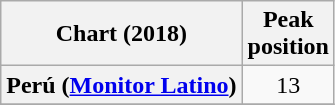<table class="wikitable sortable plainrowheaders" style="text-align:center">
<tr>
<th scope="col">Chart (2018)</th>
<th scope="col">Peak<br> position</th>
</tr>
<tr>
<th scope="row">Perú (<a href='#'>Monitor Latino</a>)</th>
<td>13</td>
</tr>
<tr>
</tr>
</table>
